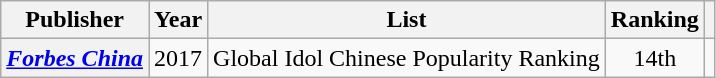<table class="wikitable plainrowheaders">
<tr>
<th>Publisher</th>
<th scope="col">Year</th>
<th>List</th>
<th>Ranking</th>
<th scope="col" class="unsortable"></th>
</tr>
<tr>
<th scope="row"><em><a href='#'>Forbes China</a></em></th>
<td>2017</td>
<td>Global Idol Chinese Popularity Ranking</td>
<td style="text-align:center">14th</td>
<td style="text-align:center"></td>
</tr>
</table>
